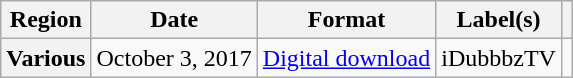<table class="wikitable plainrowheaders">
<tr>
<th>Region</th>
<th>Date</th>
<th>Format</th>
<th>Label(s)</th>
<th></th>
</tr>
<tr>
<th scope="row">Various</th>
<td>October 3, 2017</td>
<td><a href='#'>Digital download</a></td>
<td>iDubbbzTV</td>
<td style="text-align:center;"></td>
</tr>
</table>
